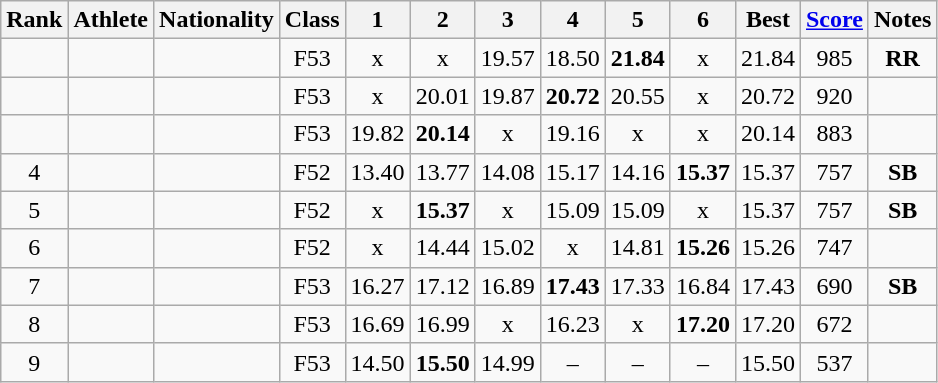<table class="wikitable sortable" style="text-align:center">
<tr>
<th>Rank</th>
<th>Athlete</th>
<th>Nationality</th>
<th>Class</th>
<th>1</th>
<th>2</th>
<th>3</th>
<th>4</th>
<th>5</th>
<th>6</th>
<th>Best</th>
<th><a href='#'>Score</a></th>
<th>Notes</th>
</tr>
<tr>
<td></td>
<td align=left></td>
<td align="left"></td>
<td>F53</td>
<td>x</td>
<td>x</td>
<td>19.57</td>
<td>18.50</td>
<td><strong>21.84</strong></td>
<td>x</td>
<td>21.84</td>
<td>985</td>
<td><strong>RR</strong></td>
</tr>
<tr>
<td></td>
<td align=left></td>
<td align="left"></td>
<td>F53</td>
<td>x</td>
<td>20.01</td>
<td>19.87</td>
<td><strong>20.72</strong></td>
<td>20.55</td>
<td>x</td>
<td>20.72</td>
<td>920</td>
<td></td>
</tr>
<tr>
<td></td>
<td align=left></td>
<td align="left"></td>
<td>F53</td>
<td>19.82</td>
<td><strong>20.14</strong></td>
<td>x</td>
<td>19.16</td>
<td>x</td>
<td>x</td>
<td>20.14</td>
<td>883</td>
<td></td>
</tr>
<tr>
<td>4</td>
<td align=left></td>
<td align="left"></td>
<td>F52</td>
<td>13.40</td>
<td>13.77</td>
<td>14.08</td>
<td>15.17</td>
<td>14.16</td>
<td><strong>15.37</strong></td>
<td>15.37</td>
<td>757</td>
<td><strong>SB</strong></td>
</tr>
<tr>
<td>5</td>
<td align=left></td>
<td align="left"></td>
<td>F52</td>
<td>x</td>
<td><strong>15.37</strong></td>
<td>x</td>
<td>15.09</td>
<td>15.09</td>
<td>x</td>
<td>15.37</td>
<td>757</td>
<td><strong>SB</strong></td>
</tr>
<tr>
<td>6</td>
<td align=left></td>
<td align="left"></td>
<td>F52</td>
<td>x</td>
<td>14.44</td>
<td>15.02</td>
<td>x</td>
<td>14.81</td>
<td><strong>15.26</strong></td>
<td>15.26</td>
<td>747</td>
<td></td>
</tr>
<tr>
<td>7</td>
<td align=left></td>
<td align="left"></td>
<td>F53</td>
<td>16.27</td>
<td>17.12</td>
<td>16.89</td>
<td><strong>17.43</strong></td>
<td>17.33</td>
<td>16.84</td>
<td>17.43</td>
<td>690</td>
<td><strong>SB</strong></td>
</tr>
<tr>
<td>8</td>
<td align=left></td>
<td align="left"></td>
<td>F53</td>
<td>16.69</td>
<td>16.99</td>
<td>x</td>
<td>16.23</td>
<td>x</td>
<td><strong>17.20</strong></td>
<td>17.20</td>
<td>672</td>
<td></td>
</tr>
<tr>
<td>9</td>
<td align=left></td>
<td align="left"></td>
<td>F53</td>
<td>14.50</td>
<td><strong>15.50</strong></td>
<td>14.99</td>
<td>–</td>
<td>–</td>
<td>–</td>
<td>15.50</td>
<td>537</td>
<td></td>
</tr>
</table>
